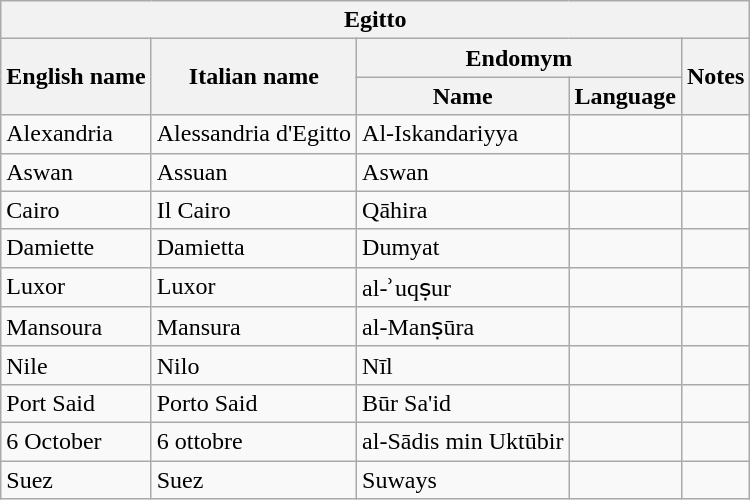<table class="wikitable sortable">
<tr>
<th colspan="5"> Egitto</th>
</tr>
<tr>
<th rowspan="2">English name</th>
<th rowspan="2">Italian name</th>
<th colspan="2">Endomym</th>
<th rowspan="2">Notes</th>
</tr>
<tr>
<th>Name</th>
<th>Language</th>
</tr>
<tr>
<td>Alexandria</td>
<td>Alessandria d'Egitto</td>
<td>Al-Iskandariyya</td>
<td></td>
<td></td>
</tr>
<tr>
<td>Aswan</td>
<td>Assuan</td>
<td>Aswan</td>
<td></td>
<td></td>
</tr>
<tr>
<td>Cairo</td>
<td>Il Cairo</td>
<td>Qāhira</td>
<td></td>
<td></td>
</tr>
<tr>
<td>Damiette</td>
<td>Damietta</td>
<td>Dumyat</td>
<td></td>
<td></td>
</tr>
<tr>
<td>Luxor</td>
<td>Luxor</td>
<td>al-ʾuqṣur</td>
<td></td>
<td></td>
</tr>
<tr>
<td>Mansoura</td>
<td>Mansura</td>
<td>al-Manṣūra</td>
<td></td>
<td></td>
</tr>
<tr>
<td>Nile</td>
<td>Nilo</td>
<td>Nīl</td>
<td></td>
<td></td>
</tr>
<tr>
<td>Port Said</td>
<td>Porto Said</td>
<td>Būr Sa'id</td>
<td></td>
<td></td>
</tr>
<tr>
<td>6 October</td>
<td>6 ottobre</td>
<td>al-Sādis min Uktūbir</td>
<td></td>
<td></td>
</tr>
<tr>
<td>Suez</td>
<td>Suez</td>
<td>Suways</td>
<td></td>
<td></td>
</tr>
</table>
